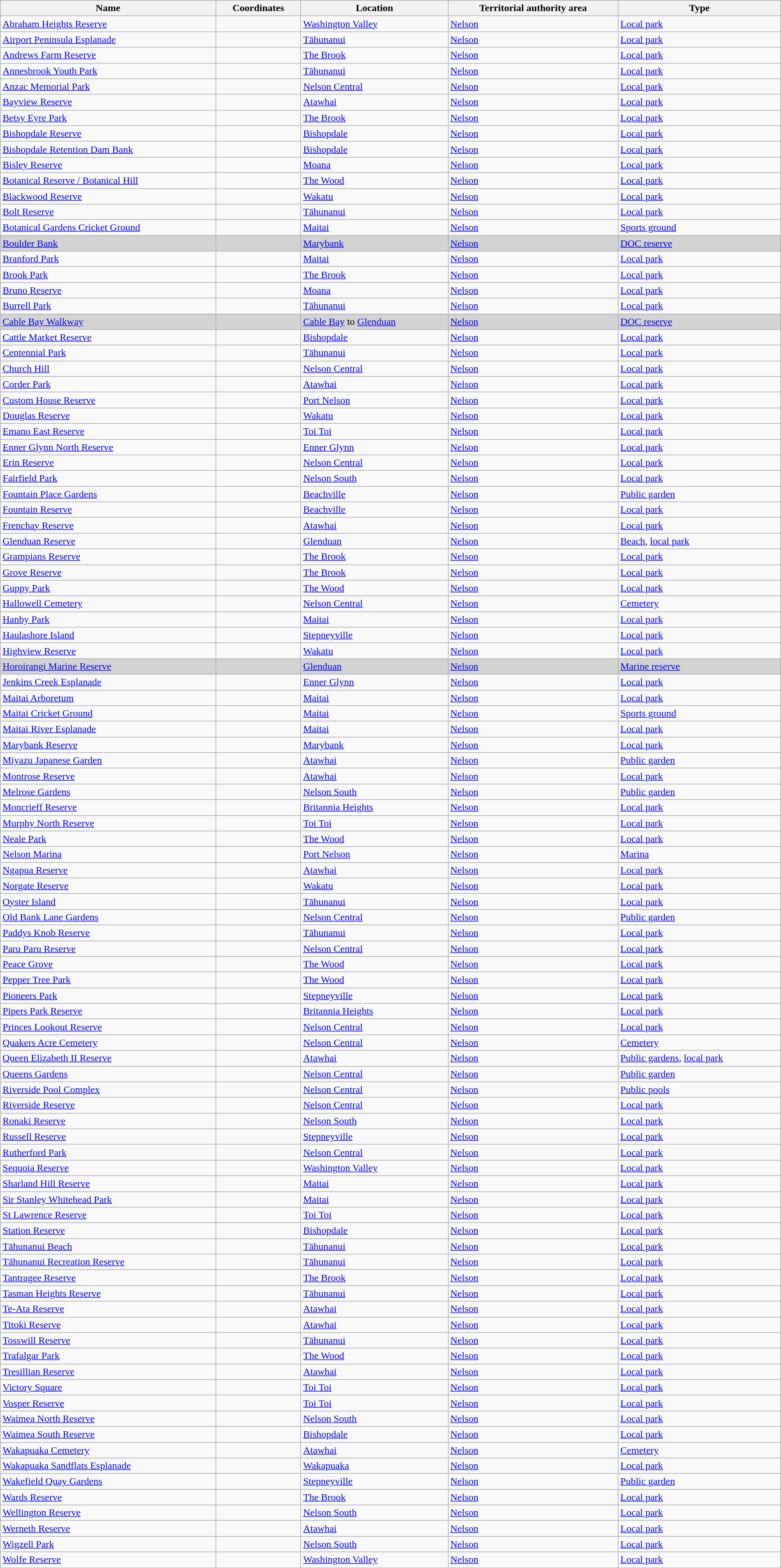<table class="wikitable sortable" width="100%">
<tr>
<th>Name</th>
<th>Coordinates</th>
<th>Location</th>
<th>Territorial authority area</th>
<th>Type</th>
</tr>
<tr>
<td><a href='#'>Abraham Heights Reserve</a></td>
<td></td>
<td><a href='#'>Washington Valley</a></td>
<td><a href='#'>Nelson</a></td>
<td><a href='#'>Local park</a></td>
</tr>
<tr>
<td><a href='#'>Airport Peninsula Esplanade</a></td>
<td></td>
<td><a href='#'>Tāhunanui</a></td>
<td><a href='#'>Nelson</a></td>
<td><a href='#'>Local park</a></td>
</tr>
<tr>
<td><a href='#'>Andrews Farm Reserve</a></td>
<td></td>
<td><a href='#'>The Brook</a></td>
<td><a href='#'>Nelson</a></td>
<td><a href='#'>Local park</a></td>
</tr>
<tr>
<td><a href='#'>Annesbrook Youth Park</a></td>
<td></td>
<td><a href='#'>Tāhunanui</a></td>
<td><a href='#'>Nelson</a></td>
<td><a href='#'>Local park</a></td>
</tr>
<tr>
<td><a href='#'>Anzac Memorial Park</a></td>
<td></td>
<td><a href='#'>Nelson Central</a></td>
<td><a href='#'>Nelson</a></td>
<td><a href='#'>Local park</a></td>
</tr>
<tr>
<td><a href='#'>Bayview Reserve</a></td>
<td></td>
<td><a href='#'>Atawhai</a></td>
<td><a href='#'>Nelson</a></td>
<td><a href='#'>Local park</a></td>
</tr>
<tr>
<td><a href='#'>Betsy Eyre Park</a></td>
<td></td>
<td><a href='#'>The Brook</a></td>
<td><a href='#'>Nelson</a></td>
<td><a href='#'>Local park</a></td>
</tr>
<tr>
<td><a href='#'>Bishopdale Reserve</a></td>
<td></td>
<td><a href='#'>Bishopdale</a></td>
<td><a href='#'>Nelson</a></td>
<td><a href='#'>Local park</a></td>
</tr>
<tr>
<td><a href='#'>Bishopdale Retention Dam Bank</a></td>
<td></td>
<td><a href='#'>Bishopdale</a></td>
<td><a href='#'>Nelson</a></td>
<td><a href='#'>Local park</a></td>
</tr>
<tr>
<td><a href='#'>Bisley Reserve</a></td>
<td></td>
<td><a href='#'>Moana</a></td>
<td><a href='#'>Nelson</a></td>
<td><a href='#'>Local park</a></td>
</tr>
<tr>
<td><a href='#'>Botanical Reserve / Botanical Hill</a></td>
<td></td>
<td><a href='#'>The Wood</a></td>
<td><a href='#'>Nelson</a></td>
<td><a href='#'>Local park</a></td>
</tr>
<tr>
<td><a href='#'>Blackwood Reserve</a></td>
<td></td>
<td><a href='#'>Wakatu</a></td>
<td><a href='#'>Nelson</a></td>
<td><a href='#'>Local park</a></td>
</tr>
<tr>
<td><a href='#'>Bolt Reserve</a></td>
<td></td>
<td><a href='#'>Tāhunanui</a></td>
<td><a href='#'>Nelson</a></td>
<td><a href='#'>Local park</a></td>
</tr>
<tr>
<td><a href='#'>Botanical Gardens Cricket Ground</a></td>
<td></td>
<td><a href='#'>Maitai</a></td>
<td><a href='#'>Nelson</a></td>
<td><a href='#'>Sports ground</a></td>
</tr>
<tr style="background:Lightgrey;">
<td><a href='#'>Boulder Bank</a></td>
<td></td>
<td><a href='#'>Marybank</a></td>
<td><a href='#'>Nelson</a></td>
<td><a href='#'>DOC reserve</a></td>
</tr>
<tr>
<td><a href='#'>Branford Park</a></td>
<td></td>
<td><a href='#'>Maitai</a></td>
<td><a href='#'>Nelson</a></td>
<td><a href='#'>Local park</a></td>
</tr>
<tr>
<td><a href='#'>Brook Park</a></td>
<td></td>
<td><a href='#'>The Brook</a></td>
<td><a href='#'>Nelson</a></td>
<td><a href='#'>Local park</a></td>
</tr>
<tr>
<td><a href='#'>Bruno Reserve</a></td>
<td></td>
<td><a href='#'>Moana</a></td>
<td><a href='#'>Nelson</a></td>
<td><a href='#'>Local park</a></td>
</tr>
<tr>
<td><a href='#'>Burrell Park</a></td>
<td></td>
<td><a href='#'>Tāhunanui</a></td>
<td><a href='#'>Nelson</a></td>
<td><a href='#'>Local park</a></td>
</tr>
<tr style="background:Lightgrey;">
<td><a href='#'>Cable Bay Walkway</a></td>
<td></td>
<td><a href='#'>Cable Bay</a> to <a href='#'>Glenduan</a></td>
<td><a href='#'>Nelson</a></td>
<td><a href='#'>DOC reserve</a></td>
</tr>
<tr>
<td><a href='#'>Cattle Market Reserve</a></td>
<td></td>
<td><a href='#'>Bishopdale</a></td>
<td><a href='#'>Nelson</a></td>
<td><a href='#'>Local park</a></td>
</tr>
<tr>
<td><a href='#'>Centennial Park</a></td>
<td></td>
<td><a href='#'>Tāhunanui</a></td>
<td><a href='#'>Nelson</a></td>
<td><a href='#'>Local park</a></td>
</tr>
<tr>
<td><a href='#'>Church Hill</a></td>
<td></td>
<td><a href='#'>Nelson Central</a></td>
<td><a href='#'>Nelson</a></td>
<td><a href='#'>Local park</a></td>
</tr>
<tr>
<td><a href='#'>Corder Park</a></td>
<td></td>
<td><a href='#'>Atawhai</a></td>
<td><a href='#'>Nelson</a></td>
<td><a href='#'>Local park</a></td>
</tr>
<tr>
<td><a href='#'>Custom House Reserve</a></td>
<td></td>
<td><a href='#'>Port Nelson</a></td>
<td><a href='#'>Nelson</a></td>
<td><a href='#'>Local park</a></td>
</tr>
<tr>
<td><a href='#'>Douglas Reserve</a></td>
<td></td>
<td><a href='#'>Wakatu</a></td>
<td><a href='#'>Nelson</a></td>
<td><a href='#'>Local park</a></td>
</tr>
<tr>
<td><a href='#'>Emano East Reserve</a></td>
<td></td>
<td><a href='#'>Toi Toi</a></td>
<td><a href='#'>Nelson</a></td>
<td><a href='#'>Local park</a></td>
</tr>
<tr>
<td><a href='#'>Enner Glynn North Reserve</a></td>
<td></td>
<td><a href='#'>Enner Glynn</a></td>
<td><a href='#'>Nelson</a></td>
<td><a href='#'>Local park</a></td>
</tr>
<tr>
<td><a href='#'>Erin Reserve</a></td>
<td></td>
<td><a href='#'>Nelson Central</a></td>
<td><a href='#'>Nelson</a></td>
<td><a href='#'>Local park</a></td>
</tr>
<tr>
<td><a href='#'>Fairfield Park</a></td>
<td></td>
<td><a href='#'>Nelson South</a></td>
<td><a href='#'>Nelson</a></td>
<td><a href='#'>Local park</a></td>
</tr>
<tr>
<td><a href='#'>Fountain Place Gardens</a></td>
<td></td>
<td><a href='#'>Beachville</a></td>
<td><a href='#'>Nelson</a></td>
<td><a href='#'>Public garden</a></td>
</tr>
<tr>
<td><a href='#'>Fountain Reserve</a></td>
<td></td>
<td><a href='#'>Beachville</a></td>
<td><a href='#'>Nelson</a></td>
<td><a href='#'>Local park</a></td>
</tr>
<tr>
<td><a href='#'>Frenchay Reserve</a></td>
<td></td>
<td><a href='#'>Atawhai</a></td>
<td><a href='#'>Nelson</a></td>
<td><a href='#'>Local park</a></td>
</tr>
<tr>
<td><a href='#'>Glenduan Reserve</a></td>
<td></td>
<td><a href='#'>Glenduan</a></td>
<td><a href='#'>Nelson</a></td>
<td><a href='#'>Beach</a>, <a href='#'>local park</a></td>
</tr>
<tr>
<td><a href='#'>Grampians Reserve</a></td>
<td></td>
<td><a href='#'>The Brook</a></td>
<td><a href='#'>Nelson</a></td>
<td><a href='#'>Local park</a></td>
</tr>
<tr>
<td><a href='#'>Grove Reserve</a></td>
<td></td>
<td><a href='#'>The Brook</a></td>
<td><a href='#'>Nelson</a></td>
<td><a href='#'>Local park</a></td>
</tr>
<tr>
<td><a href='#'>Guppy Park</a></td>
<td></td>
<td><a href='#'>The Wood</a></td>
<td><a href='#'>Nelson</a></td>
<td><a href='#'>Local park</a></td>
</tr>
<tr>
<td><a href='#'>Hallowell Cemetery</a></td>
<td></td>
<td><a href='#'>Nelson Central</a></td>
<td><a href='#'>Nelson</a></td>
<td><a href='#'>Cemetery</a></td>
</tr>
<tr>
<td><a href='#'>Hanby Park</a></td>
<td></td>
<td><a href='#'>Maitai</a></td>
<td><a href='#'>Nelson</a></td>
<td><a href='#'>Local park</a></td>
</tr>
<tr>
<td><a href='#'>Haulashore Island</a></td>
<td></td>
<td><a href='#'>Stepneyville</a></td>
<td><a href='#'>Nelson</a></td>
<td><a href='#'>Local park</a></td>
</tr>
<tr>
<td><a href='#'>Highview Reserve</a></td>
<td></td>
<td><a href='#'>Wakatu</a></td>
<td><a href='#'>Nelson</a></td>
<td><a href='#'>Local park</a></td>
</tr>
<tr style="background:Lightgrey;">
<td><a href='#'>Horoirangi Marine Reserve</a></td>
<td></td>
<td><a href='#'>Glenduan</a></td>
<td><a href='#'>Nelson</a></td>
<td><a href='#'>Marine reserve</a></td>
</tr>
<tr>
<td><a href='#'>Jenkins Creek Esplanade</a></td>
<td></td>
<td><a href='#'>Enner Glynn</a></td>
<td><a href='#'>Nelson</a></td>
<td><a href='#'>Local park</a></td>
</tr>
<tr>
<td><a href='#'>Maitai Arboretum</a></td>
<td></td>
<td><a href='#'>Maitai</a></td>
<td><a href='#'>Nelson</a></td>
<td><a href='#'>Local park</a></td>
</tr>
<tr>
<td><a href='#'>Maitai Cricket Ground</a></td>
<td></td>
<td><a href='#'>Maitai</a></td>
<td><a href='#'>Nelson</a></td>
<td><a href='#'>Sports ground</a></td>
</tr>
<tr>
<td><a href='#'>Maitai River Esplanade</a></td>
<td></td>
<td><a href='#'>Maitai</a></td>
<td><a href='#'>Nelson</a></td>
<td><a href='#'>Local park</a></td>
</tr>
<tr>
<td><a href='#'>Marybank Reserve</a></td>
<td></td>
<td><a href='#'>Marybank</a></td>
<td><a href='#'>Nelson</a></td>
<td><a href='#'>Local park</a></td>
</tr>
<tr>
<td><a href='#'>Miyazu Japanese Garden</a></td>
<td></td>
<td><a href='#'>Atawhai</a></td>
<td><a href='#'>Nelson</a></td>
<td><a href='#'>Public garden</a></td>
</tr>
<tr>
<td><a href='#'>Montrose Reserve</a></td>
<td></td>
<td><a href='#'>Atawhai</a></td>
<td><a href='#'>Nelson</a></td>
<td><a href='#'>Local park</a></td>
</tr>
<tr>
<td><a href='#'>Melrose Gardens</a></td>
<td></td>
<td><a href='#'>Nelson South</a></td>
<td><a href='#'>Nelson</a></td>
<td><a href='#'>Public garden</a></td>
</tr>
<tr>
<td><a href='#'>Moncrieff Reserve</a></td>
<td></td>
<td><a href='#'>Britannia Heights</a></td>
<td><a href='#'>Nelson</a></td>
<td><a href='#'>Local park</a></td>
</tr>
<tr>
<td><a href='#'>Murphy North Reserve</a></td>
<td></td>
<td><a href='#'>Toi Toi</a></td>
<td><a href='#'>Nelson</a></td>
<td><a href='#'>Local park</a></td>
</tr>
<tr>
<td><a href='#'>Neale Park</a></td>
<td></td>
<td><a href='#'>The Wood</a></td>
<td><a href='#'>Nelson</a></td>
<td><a href='#'>Local park</a></td>
</tr>
<tr>
<td><a href='#'>Nelson Marina</a></td>
<td></td>
<td><a href='#'>Port Nelson</a></td>
<td><a href='#'>Nelson</a></td>
<td><a href='#'>Marina</a></td>
</tr>
<tr>
<td><a href='#'>Ngapua Reserve</a></td>
<td></td>
<td><a href='#'>Atawhai</a></td>
<td><a href='#'>Nelson</a></td>
<td><a href='#'>Local park</a></td>
</tr>
<tr>
<td><a href='#'>Norgate Reserve</a></td>
<td></td>
<td><a href='#'>Wakatu</a></td>
<td><a href='#'>Nelson</a></td>
<td><a href='#'>Local park</a></td>
</tr>
<tr>
<td><a href='#'>Oyster Island</a></td>
<td></td>
<td><a href='#'>Tāhunanui</a></td>
<td><a href='#'>Nelson</a></td>
<td><a href='#'>Local park</a></td>
</tr>
<tr>
<td><a href='#'>Old Bank Lane Gardens</a></td>
<td></td>
<td><a href='#'>Nelson Central</a></td>
<td><a href='#'>Nelson</a></td>
<td><a href='#'>Public garden</a></td>
</tr>
<tr>
<td><a href='#'>Paddys Knob Reserve</a></td>
<td></td>
<td><a href='#'>Tāhunanui</a></td>
<td><a href='#'>Nelson</a></td>
<td><a href='#'>Local park</a></td>
</tr>
<tr>
<td><a href='#'>Paru Paru Reserve</a></td>
<td></td>
<td><a href='#'>Nelson Central</a></td>
<td><a href='#'>Nelson</a></td>
<td><a href='#'>Local park</a></td>
</tr>
<tr>
<td><a href='#'>Peace Grove</a></td>
<td></td>
<td><a href='#'>The Wood</a></td>
<td><a href='#'>Nelson</a></td>
<td><a href='#'>Local park</a></td>
</tr>
<tr>
<td><a href='#'>Pepper Tree Park</a></td>
<td></td>
<td><a href='#'>The Wood</a></td>
<td><a href='#'>Nelson</a></td>
<td><a href='#'>Local park</a></td>
</tr>
<tr>
<td><a href='#'>Pioneers Park</a></td>
<td></td>
<td><a href='#'>Stepneyville</a></td>
<td><a href='#'>Nelson</a></td>
<td><a href='#'>Local park</a></td>
</tr>
<tr>
<td><a href='#'>Pipers Park Reserve</a></td>
<td></td>
<td><a href='#'>Britannia Heights</a></td>
<td><a href='#'>Nelson</a></td>
<td><a href='#'>Local park</a></td>
</tr>
<tr>
<td><a href='#'>Princes Lookout Reserve</a></td>
<td></td>
<td><a href='#'>Nelson Central</a></td>
<td><a href='#'>Nelson</a></td>
<td><a href='#'>Local park</a></td>
</tr>
<tr>
<td><a href='#'>Quakers Acre Cemetery</a></td>
<td></td>
<td><a href='#'>Nelson Central</a></td>
<td><a href='#'>Nelson</a></td>
<td><a href='#'>Cemetery</a></td>
</tr>
<tr>
<td><a href='#'>Queen Elizabeth II Reserve</a></td>
<td></td>
<td><a href='#'>Atawhai</a></td>
<td><a href='#'>Nelson</a></td>
<td><a href='#'>Public gardens</a>, <a href='#'>local park</a></td>
</tr>
<tr>
<td><a href='#'>Queens Gardens</a></td>
<td></td>
<td><a href='#'>Nelson Central</a></td>
<td><a href='#'>Nelson</a></td>
<td><a href='#'>Public garden</a></td>
</tr>
<tr>
<td><a href='#'>Riverside Pool Complex</a></td>
<td></td>
<td><a href='#'>Nelson Central</a></td>
<td><a href='#'>Nelson</a></td>
<td><a href='#'>Public pools</a></td>
</tr>
<tr>
<td><a href='#'>Riverside Reserve</a></td>
<td></td>
<td><a href='#'>Nelson Central</a></td>
<td><a href='#'>Nelson</a></td>
<td><a href='#'>Local park</a></td>
</tr>
<tr>
<td><a href='#'>Ronaki Reserve</a></td>
<td></td>
<td><a href='#'>Nelson South</a></td>
<td><a href='#'>Nelson</a></td>
<td><a href='#'>Local park</a></td>
</tr>
<tr>
<td><a href='#'>Russell Reserve</a></td>
<td></td>
<td><a href='#'>Stepneyville</a></td>
<td><a href='#'>Nelson</a></td>
<td><a href='#'>Local park</a></td>
</tr>
<tr>
<td><a href='#'>Rutherford Park</a></td>
<td></td>
<td><a href='#'>Nelson Central</a></td>
<td><a href='#'>Nelson</a></td>
<td><a href='#'>Local park</a></td>
</tr>
<tr>
<td><a href='#'>Sequoia Reserve</a></td>
<td></td>
<td><a href='#'>Washington Valley</a></td>
<td><a href='#'>Nelson</a></td>
<td><a href='#'>Local park</a></td>
</tr>
<tr>
<td><a href='#'>Sharland Hill Reserve</a></td>
<td></td>
<td><a href='#'>Maitai</a></td>
<td><a href='#'>Nelson</a></td>
<td><a href='#'>Local park</a></td>
</tr>
<tr>
<td><a href='#'>Sir Stanley Whitehead Park</a></td>
<td></td>
<td><a href='#'>Maitai</a></td>
<td><a href='#'>Nelson</a></td>
<td><a href='#'>Local park</a></td>
</tr>
<tr>
<td><a href='#'>St Lawrence Reserve</a></td>
<td></td>
<td><a href='#'>Toi Toi</a></td>
<td><a href='#'>Nelson</a></td>
<td><a href='#'>Local park</a></td>
</tr>
<tr>
<td><a href='#'>Station Reserve</a></td>
<td></td>
<td><a href='#'>Bishopdale</a></td>
<td><a href='#'>Nelson</a></td>
<td><a href='#'>Local park</a></td>
</tr>
<tr>
<td><a href='#'>Tāhunanui Beach</a></td>
<td></td>
<td><a href='#'>Tāhunanui</a></td>
<td><a href='#'>Nelson</a></td>
<td><a href='#'>Local park</a></td>
</tr>
<tr>
<td><a href='#'>Tāhunanui Recreation Reserve</a></td>
<td></td>
<td><a href='#'>Tāhunanui</a></td>
<td><a href='#'>Nelson</a></td>
<td><a href='#'>Local park</a></td>
</tr>
<tr>
<td><a href='#'>Tantragee Reserve</a></td>
<td></td>
<td><a href='#'>The Brook</a></td>
<td><a href='#'>Nelson</a></td>
<td><a href='#'>Local park</a></td>
</tr>
<tr>
<td><a href='#'>Tasman Heights Reserve</a></td>
<td></td>
<td><a href='#'>Tāhunanui</a></td>
<td><a href='#'>Nelson</a></td>
<td><a href='#'>Local park</a></td>
</tr>
<tr>
<td><a href='#'>Te-Ata Reserve</a></td>
<td></td>
<td><a href='#'>Atawhai</a></td>
<td><a href='#'>Nelson</a></td>
<td><a href='#'>Local park</a></td>
</tr>
<tr>
<td><a href='#'>Titoki Reserve</a></td>
<td></td>
<td><a href='#'>Atawhai</a></td>
<td><a href='#'>Nelson</a></td>
<td><a href='#'>Local park</a></td>
</tr>
<tr>
<td><a href='#'>Tosswill Reserve</a></td>
<td></td>
<td><a href='#'>Tāhunanui</a></td>
<td><a href='#'>Nelson</a></td>
<td><a href='#'>Local park</a></td>
</tr>
<tr>
<td><a href='#'>Trafalgar Park</a></td>
<td></td>
<td><a href='#'>The Wood</a></td>
<td><a href='#'>Nelson</a></td>
<td><a href='#'>Local park</a></td>
</tr>
<tr>
<td><a href='#'>Tresillian Reserve</a></td>
<td></td>
<td><a href='#'>Atawhai</a></td>
<td><a href='#'>Nelson</a></td>
<td><a href='#'>Local park</a></td>
</tr>
<tr>
<td><a href='#'>Victory Square</a></td>
<td></td>
<td><a href='#'>Toi Toi</a></td>
<td><a href='#'>Nelson</a></td>
<td><a href='#'>Local park</a></td>
</tr>
<tr>
<td><a href='#'>Vosper Reserve</a></td>
<td></td>
<td><a href='#'>Toi Toi</a></td>
<td><a href='#'>Nelson</a></td>
<td><a href='#'>Local park</a></td>
</tr>
<tr>
<td><a href='#'>Waimea North Reserve</a></td>
<td></td>
<td><a href='#'>Nelson South</a></td>
<td><a href='#'>Nelson</a></td>
<td><a href='#'>Local park</a></td>
</tr>
<tr>
<td><a href='#'>Waimea South Reserve</a></td>
<td></td>
<td><a href='#'>Bishopdale</a></td>
<td><a href='#'>Nelson</a></td>
<td><a href='#'>Local park</a></td>
</tr>
<tr>
<td><a href='#'>Wakapuaka Cemetery</a></td>
<td></td>
<td><a href='#'>Atawhai</a></td>
<td><a href='#'>Nelson</a></td>
<td><a href='#'>Cemetery</a></td>
</tr>
<tr>
<td><a href='#'>Wakapuaka Sandflats Esplanade</a></td>
<td></td>
<td><a href='#'>Wakapuaka</a></td>
<td><a href='#'>Nelson</a></td>
<td><a href='#'>Local park</a></td>
</tr>
<tr>
<td><a href='#'>Wakefield Quay Gardens</a></td>
<td></td>
<td><a href='#'>Stepneyville</a></td>
<td><a href='#'>Nelson</a></td>
<td><a href='#'>Public garden</a></td>
</tr>
<tr>
<td><a href='#'>Wards Reserve</a></td>
<td></td>
<td><a href='#'>The Brook</a></td>
<td><a href='#'>Nelson</a></td>
<td><a href='#'>Local park</a></td>
</tr>
<tr>
<td><a href='#'>Wellington Reserve</a></td>
<td></td>
<td><a href='#'>Nelson South</a></td>
<td><a href='#'>Nelson</a></td>
<td><a href='#'>Local park</a></td>
</tr>
<tr>
<td><a href='#'>Werneth Reserve</a></td>
<td></td>
<td><a href='#'>Atawhai</a></td>
<td><a href='#'>Nelson</a></td>
<td><a href='#'>Local park</a></td>
</tr>
<tr>
<td><a href='#'>Wigzell Park</a></td>
<td></td>
<td><a href='#'>Nelson South</a></td>
<td><a href='#'>Nelson</a></td>
<td><a href='#'>Local park</a></td>
</tr>
<tr>
<td><a href='#'>Wolfe Reserve</a></td>
<td></td>
<td><a href='#'>Washington Valley</a></td>
<td><a href='#'>Nelson</a></td>
<td><a href='#'>Local park</a></td>
</tr>
</table>
